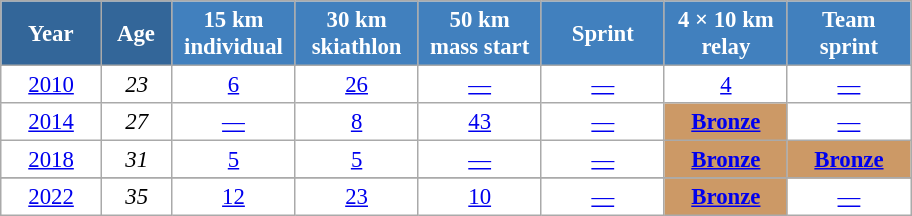<table class="wikitable" style="font-size:95%; text-align:center; border:grey solid 1px; border-collapse:collapse; background:#ffffff;">
<tr>
<th style="background-color:#369; color:white; width:60px;"> Year </th>
<th style="background-color:#369; color:white; width:40px;"> Age </th>
<th style="background-color:#4180be; color:white; width:75px;"> 15 km <br> individual </th>
<th style="background-color:#4180be; color:white; width:75px;"> 30 km <br> skiathlon </th>
<th style="background-color:#4180be; color:white; width:75px;"> 50 km <br> mass start </th>
<th style="background-color:#4180be; color:white; width:75px;"> Sprint </th>
<th style="background-color:#4180be; color:white; width:75px;"> 4 × 10 km <br> relay </th>
<th style="background-color:#4180be; color:white; width:75px;"> Team <br> sprint </th>
</tr>
<tr>
<td><a href='#'>2010</a></td>
<td><em>23</em></td>
<td><a href='#'>6</a></td>
<td><a href='#'>26</a></td>
<td><a href='#'>—</a></td>
<td><a href='#'>—</a></td>
<td><a href='#'>4</a></td>
<td><a href='#'>—</a></td>
</tr>
<tr>
<td><a href='#'>2014</a></td>
<td><em>27</em></td>
<td><a href='#'>—</a></td>
<td><a href='#'>8</a></td>
<td><a href='#'>43</a></td>
<td><a href='#'>—</a></td>
<td style="background:#c96"><a href='#'><strong>Bronze</strong></a></td>
<td><a href='#'>—</a></td>
</tr>
<tr>
<td><a href='#'>2018</a></td>
<td><em>31</em></td>
<td><a href='#'>5</a></td>
<td><a href='#'>5</a></td>
<td><a href='#'>—</a></td>
<td><a href='#'>—</a></td>
<td style="background:#c96"><a href='#'><strong>Bronze</strong></a></td>
<td style="background:#c96"><a href='#'><strong>Bronze</strong></a></td>
</tr>
<tr>
</tr>
<tr>
<td><a href='#'>2022</a></td>
<td><em>35</em></td>
<td><a href='#'>12</a></td>
<td><a href='#'>23</a></td>
<td><a href='#'>10</a></td>
<td><a href='#'>—</a></td>
<td bgcolor=cc9966><a href='#'><strong>Bronze</strong></a></td>
<td><a href='#'>—</a></td>
</tr>
</table>
